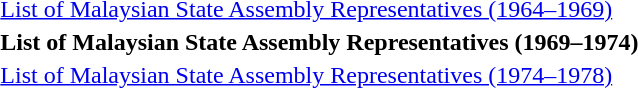<table id=toc style="float:right">
<tr>
<td><a href='#'>List of Malaysian State Assembly Representatives (1964–1969)</a></td>
</tr>
<tr>
<td><strong>List of Malaysian State Assembly Representatives (1969–1974)</strong></td>
</tr>
<tr>
<td><a href='#'>List of Malaysian State Assembly Representatives (1974–1978)</a></td>
</tr>
</table>
